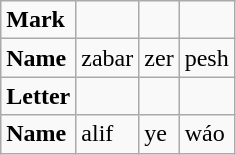<table class="wikitable">
<tr>
<td><strong>Mark</strong></td>
<td></td>
<td></td>
<td></td>
</tr>
<tr>
<td><strong>Name</strong></td>
<td>zabar</td>
<td>zer</td>
<td>pesh</td>
</tr>
<tr>
<td><strong>Letter</strong></td>
<td></td>
<td></td>
<td></td>
</tr>
<tr>
<td><strong>Name</strong></td>
<td>alif</td>
<td>ye</td>
<td>wáo</td>
</tr>
</table>
